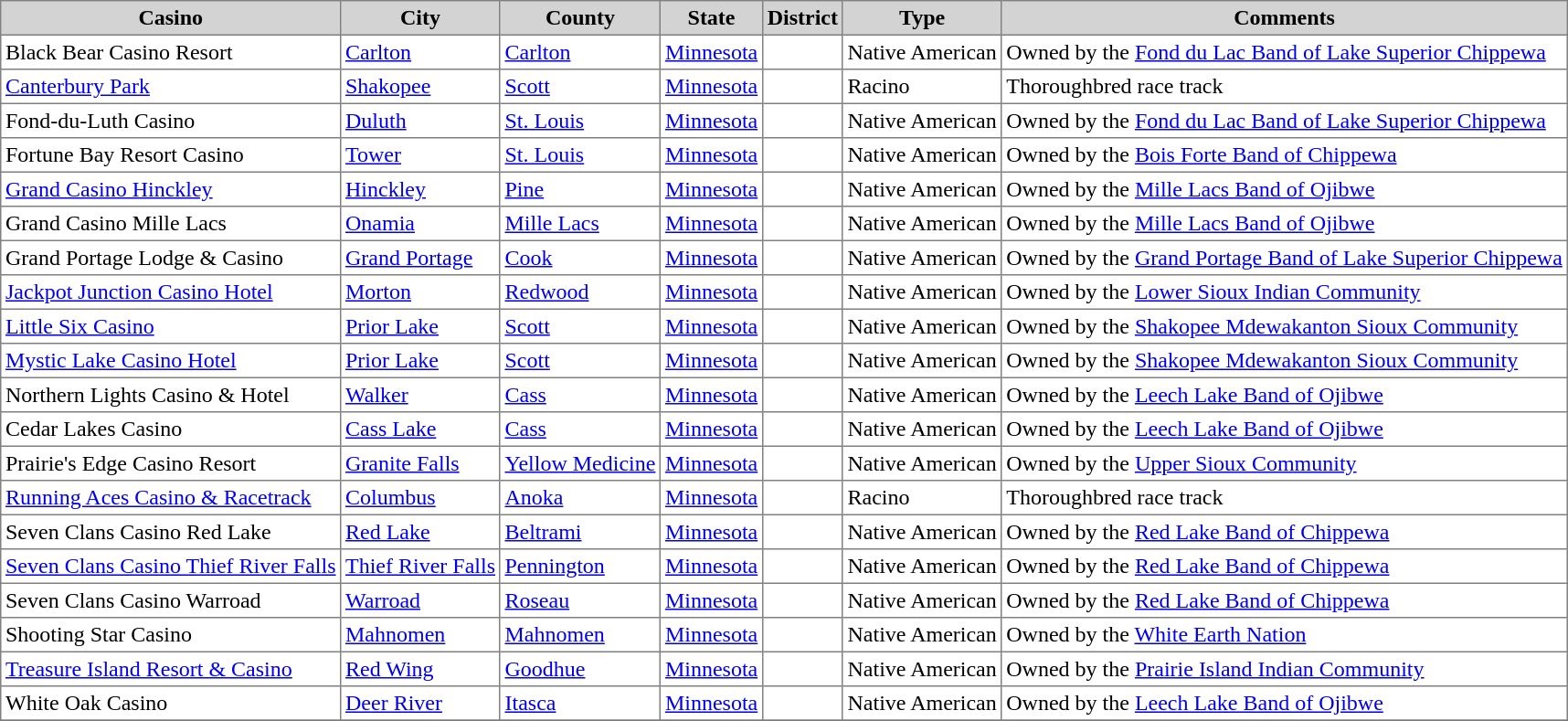<table class="toccolours sortable" border="1" cellpadding="3" style="border-collapse:collapse">
<tr bgcolor=lightgrey>
<th>Casino</th>
<th>City</th>
<th>County</th>
<th>State</th>
<th>District</th>
<th>Type</th>
<th>Comments<br><onlyinclude></th>
</tr>
<tr>
<td>Black Bear Casino Resort</td>
<td><a href='#'>Carlton</a></td>
<td><a href='#'>Carlton</a></td>
<td><a href='#'>Minnesota</a></td>
<td></td>
<td>Native American</td>
<td>Owned by the <a href='#'>Fond du Lac Band of Lake Superior Chippewa</a></td>
</tr>
<tr>
<td><a href='#'>Canterbury Park</a></td>
<td><a href='#'>Shakopee</a></td>
<td><a href='#'>Scott</a></td>
<td><a href='#'>Minnesota</a></td>
<td></td>
<td>Racino</td>
<td>Thoroughbred race track</td>
</tr>
<tr>
<td>Fond-du-Luth Casino</td>
<td><a href='#'>Duluth</a></td>
<td><a href='#'>St. Louis</a></td>
<td><a href='#'>Minnesota</a></td>
<td></td>
<td>Native American</td>
<td>Owned by the <a href='#'>Fond du Lac Band of Lake Superior Chippewa</a></td>
</tr>
<tr>
<td>Fortune Bay Resort Casino</td>
<td><a href='#'>Tower</a></td>
<td><a href='#'>St. Louis</a></td>
<td><a href='#'>Minnesota</a></td>
<td></td>
<td>Native American</td>
<td>Owned by the <a href='#'>Bois Forte Band of Chippewa</a></td>
</tr>
<tr>
<td><a href='#'>Grand Casino Hinckley</a></td>
<td><a href='#'>Hinckley</a></td>
<td><a href='#'>Pine</a></td>
<td><a href='#'>Minnesota</a></td>
<td></td>
<td>Native American</td>
<td>Owned by the <a href='#'>Mille Lacs Band of Ojibwe</a></td>
</tr>
<tr>
<td>Grand Casino Mille Lacs</td>
<td><a href='#'>Onamia</a></td>
<td><a href='#'>Mille Lacs</a></td>
<td><a href='#'>Minnesota</a></td>
<td></td>
<td>Native American</td>
<td>Owned by the <a href='#'>Mille Lacs Band of Ojibwe</a></td>
</tr>
<tr>
<td>Grand Portage Lodge & Casino</td>
<td><a href='#'>Grand Portage</a></td>
<td><a href='#'>Cook</a></td>
<td><a href='#'>Minnesota</a></td>
<td></td>
<td>Native American</td>
<td>Owned by the <a href='#'>Grand Portage Band of Lake Superior Chippewa</a></td>
</tr>
<tr>
<td><a href='#'>Jackpot Junction Casino Hotel</a></td>
<td><a href='#'>Morton</a></td>
<td><a href='#'>Redwood</a></td>
<td><a href='#'>Minnesota</a></td>
<td></td>
<td>Native American</td>
<td>Owned by the <a href='#'>Lower Sioux Indian Community</a></td>
</tr>
<tr>
<td><a href='#'>Little Six Casino</a></td>
<td><a href='#'>Prior Lake</a></td>
<td><a href='#'>Scott</a></td>
<td><a href='#'>Minnesota</a></td>
<td></td>
<td>Native American</td>
<td>Owned by the <a href='#'>Shakopee Mdewakanton Sioux Community</a></td>
</tr>
<tr>
<td><a href='#'>Mystic Lake Casino Hotel</a></td>
<td><a href='#'>Prior Lake</a></td>
<td><a href='#'>Scott</a></td>
<td><a href='#'>Minnesota</a></td>
<td></td>
<td>Native American</td>
<td>Owned by the <a href='#'>Shakopee Mdewakanton Sioux Community</a></td>
</tr>
<tr>
<td>Northern Lights Casino & Hotel</td>
<td><a href='#'>Walker</a></td>
<td><a href='#'>Cass</a></td>
<td><a href='#'>Minnesota</a></td>
<td></td>
<td>Native American</td>
<td>Owned by the <a href='#'>Leech Lake Band of Ojibwe</a></td>
</tr>
<tr>
<td>Cedar Lakes Casino</td>
<td><a href='#'>Cass Lake</a></td>
<td><a href='#'>Cass</a></td>
<td><a href='#'>Minnesota</a></td>
<td></td>
<td>Native American</td>
<td>Owned by the <a href='#'>Leech Lake Band of Ojibwe</a></td>
</tr>
<tr>
<td>Prairie's Edge Casino Resort</td>
<td><a href='#'>Granite Falls</a></td>
<td><a href='#'>Yellow Medicine</a></td>
<td><a href='#'>Minnesota</a></td>
<td></td>
<td>Native American</td>
<td>Owned by the <a href='#'>Upper Sioux Community</a></td>
</tr>
<tr>
<td><a href='#'>Running Aces Casino & Racetrack</a></td>
<td><a href='#'>Columbus</a></td>
<td><a href='#'>Anoka</a></td>
<td><a href='#'>Minnesota</a></td>
<td></td>
<td>Racino</td>
<td>Thoroughbred race track</td>
</tr>
<tr>
<td>Seven Clans Casino Red Lake</td>
<td><a href='#'>Red Lake</a></td>
<td><a href='#'>Beltrami</a></td>
<td><a href='#'>Minnesota</a></td>
<td></td>
<td>Native American</td>
<td>Owned by the <a href='#'>Red Lake Band of Chippewa</a></td>
</tr>
<tr>
<td><a href='#'>Seven Clans Casino Thief River Falls</a></td>
<td><a href='#'>Thief River Falls</a></td>
<td><a href='#'>Pennington</a></td>
<td><a href='#'>Minnesota</a></td>
<td></td>
<td>Native American</td>
<td>Owned by the <a href='#'>Red Lake Band of Chippewa</a></td>
</tr>
<tr>
<td>Seven Clans Casino Warroad</td>
<td><a href='#'>Warroad</a></td>
<td><a href='#'>Roseau</a></td>
<td><a href='#'>Minnesota</a></td>
<td></td>
<td>Native American</td>
<td>Owned by the <a href='#'>Red Lake Band of Chippewa</a></td>
</tr>
<tr>
<td>Shooting Star Casino</td>
<td><a href='#'>Mahnomen</a></td>
<td><a href='#'>Mahnomen</a></td>
<td><a href='#'>Minnesota</a></td>
<td></td>
<td>Native American</td>
<td>Owned by the <a href='#'>White Earth Nation</a></td>
</tr>
<tr>
<td><a href='#'>Treasure Island Resort & Casino</a></td>
<td><a href='#'>Red Wing</a></td>
<td><a href='#'>Goodhue</a></td>
<td><a href='#'>Minnesota</a></td>
<td></td>
<td>Native American</td>
<td>Owned by the <a href='#'>Prairie Island Indian Community</a></td>
</tr>
<tr>
<td>White Oak Casino</td>
<td><a href='#'>Deer River</a></td>
<td><a href='#'>Itasca</a></td>
<td><a href='#'>Minnesota</a></td>
<td></td>
<td>Native American</td>
<td>Owned by the <a href='#'>Leech Lake Band of Ojibwe</a></td>
</tr>
<tr>
</tr>
</table>
